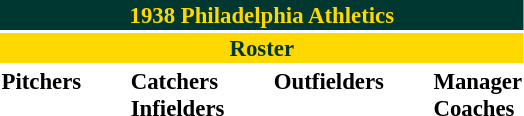<table class="toccolours" style="font-size: 95%;">
<tr>
<th colspan="10" style="background-color: #003831; color: #FFD800; text-align: center;">1938 Philadelphia Athletics</th>
</tr>
<tr>
<td colspan="10" style="background-color: #FFD800; color: #003831; text-align: center;"><strong>Roster</strong></td>
</tr>
<tr>
<td valign="top"><strong>Pitchers</strong><br>











</td>
<td width="25px"></td>
<td valign="top"><strong>Catchers</strong><br>



<strong>Infielders</strong>











</td>
<td width="25px"></td>
<td valign="top"><strong>Outfielders</strong><br>




</td>
<td width="25px"></td>
<td valign="top"><strong>Manager</strong><br>
<strong>Coaches</strong>


</td>
</tr>
</table>
